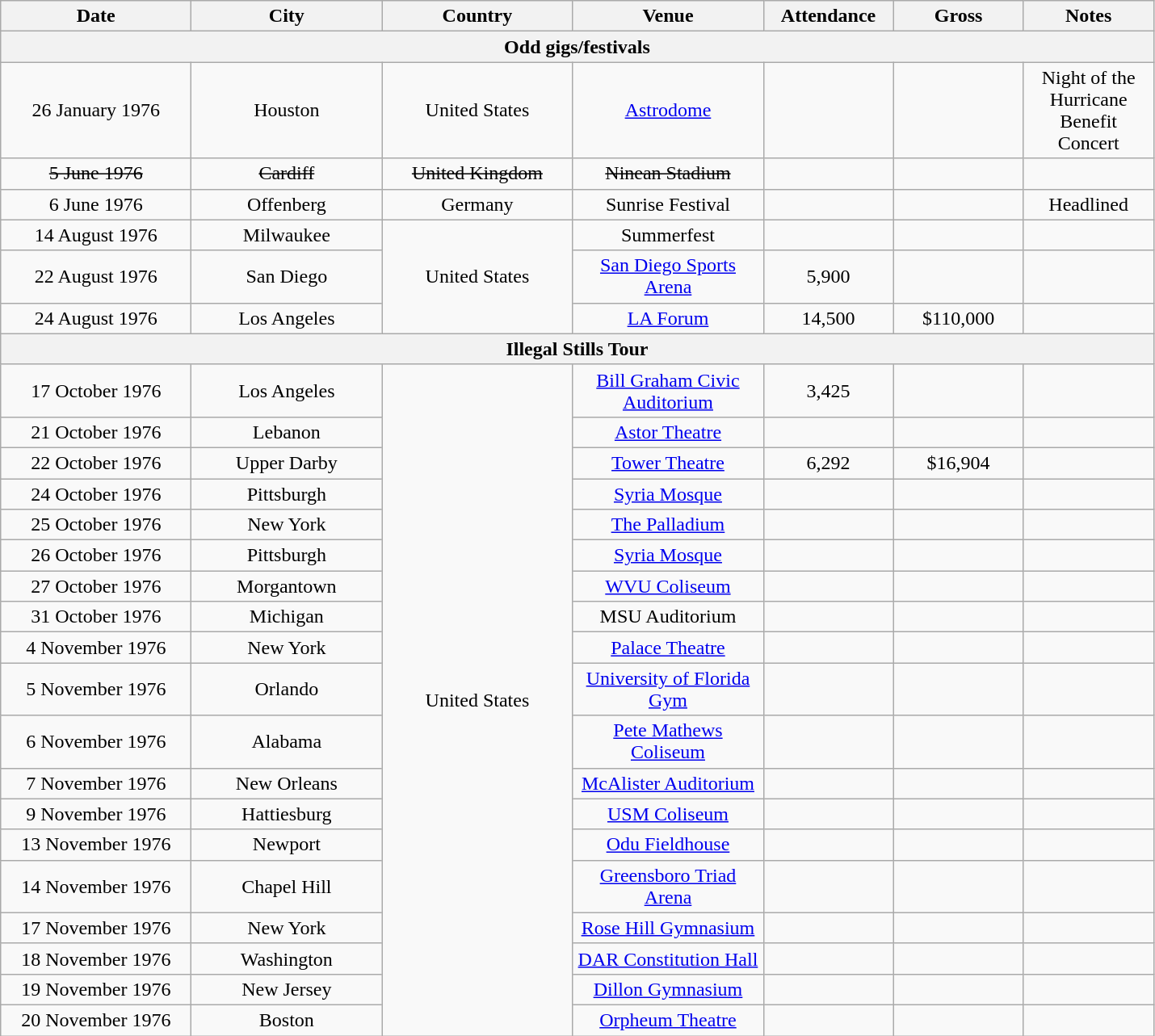<table class="wikitable" style="text-align:center;">
<tr>
<th width="150">Date</th>
<th width="150">City</th>
<th width="150">Country</th>
<th width="150">Venue</th>
<th width="100">Attendance</th>
<th width="100">Gross</th>
<th width="100">Notes</th>
</tr>
<tr>
<th colspan="7">Odd gigs/festivals</th>
</tr>
<tr>
<td>26 January 1976</td>
<td>Houston</td>
<td>United States</td>
<td><a href='#'>Astrodome</a></td>
<td></td>
<td></td>
<td>Night of the Hurricane Benefit Concert</td>
</tr>
<tr>
<td><s>5 June 1976</s></td>
<td><s>Cardiff</s></td>
<td><s>United Kingdom</s></td>
<td><s>Ninean Stadium</s></td>
<td></td>
<td></td>
<td></td>
</tr>
<tr>
<td>6 June 1976</td>
<td>Offenberg</td>
<td>Germany</td>
<td>Sunrise Festival</td>
<td></td>
<td></td>
<td>Headlined</td>
</tr>
<tr>
<td>14 August 1976</td>
<td>Milwaukee</td>
<td rowspan="3">United States</td>
<td>Summerfest</td>
<td></td>
<td></td>
<td></td>
</tr>
<tr>
<td>22 August 1976</td>
<td>San Diego</td>
<td><a href='#'>San Diego Sports Arena</a></td>
<td>5,900</td>
<td></td>
<td></td>
</tr>
<tr>
<td>24 August 1976</td>
<td>Los Angeles</td>
<td><a href='#'>LA Forum</a></td>
<td>14,500</td>
<td>$110,000</td>
<td></td>
</tr>
<tr>
<th colspan="7">Illegal Stills Tour</th>
</tr>
<tr>
<td>17 October 1976</td>
<td>Los Angeles</td>
<td rowspan="19">United States</td>
<td><a href='#'>Bill Graham Civic Auditorium</a></td>
<td>3,425</td>
<td></td>
<td></td>
</tr>
<tr>
<td>21 October 1976</td>
<td>Lebanon</td>
<td><a href='#'>Astor Theatre</a></td>
<td></td>
<td></td>
<td></td>
</tr>
<tr>
<td>22 October 1976</td>
<td>Upper Darby</td>
<td><a href='#'>Tower Theatre</a></td>
<td>6,292</td>
<td>$16,904</td>
<td></td>
</tr>
<tr>
<td>24 October 1976</td>
<td>Pittsburgh</td>
<td><a href='#'>Syria Mosque</a></td>
<td></td>
<td></td>
<td></td>
</tr>
<tr>
<td>25 October 1976</td>
<td>New York</td>
<td><a href='#'>The Palladium</a></td>
<td></td>
<td></td>
<td></td>
</tr>
<tr>
<td>26 October 1976</td>
<td>Pittsburgh</td>
<td><a href='#'>Syria Mosque</a></td>
<td></td>
<td></td>
<td></td>
</tr>
<tr>
<td>27 October 1976</td>
<td>Morgantown</td>
<td><a href='#'>WVU Coliseum</a></td>
<td></td>
<td></td>
<td></td>
</tr>
<tr>
<td>31 October 1976</td>
<td>Michigan</td>
<td>MSU Auditorium</td>
<td></td>
<td></td>
<td></td>
</tr>
<tr>
<td>4 November 1976</td>
<td>New York</td>
<td><a href='#'>Palace Theatre</a></td>
<td></td>
<td></td>
<td></td>
</tr>
<tr>
<td>5 November 1976</td>
<td>Orlando</td>
<td><a href='#'>University of Florida Gym</a></td>
<td></td>
<td></td>
<td></td>
</tr>
<tr>
<td>6 November 1976</td>
<td>Alabama</td>
<td><a href='#'>Pete Mathews Coliseum</a></td>
<td></td>
<td></td>
<td></td>
</tr>
<tr>
<td>7 November 1976</td>
<td>New Orleans</td>
<td><a href='#'>McAlister Auditorium</a></td>
<td></td>
<td></td>
<td></td>
</tr>
<tr>
<td>9 November 1976</td>
<td>Hattiesburg</td>
<td><a href='#'>USM Coliseum</a></td>
<td></td>
<td></td>
<td></td>
</tr>
<tr>
<td>13 November 1976</td>
<td>Newport</td>
<td><a href='#'>Odu Fieldhouse</a></td>
<td></td>
<td></td>
<td></td>
</tr>
<tr>
<td>14 November 1976</td>
<td>Chapel Hill</td>
<td><a href='#'>Greensboro Triad Arena</a></td>
<td></td>
<td></td>
<td></td>
</tr>
<tr>
<td>17 November 1976</td>
<td>New York</td>
<td><a href='#'>Rose Hill Gymnasium</a></td>
<td></td>
<td></td>
<td></td>
</tr>
<tr>
<td>18 November 1976</td>
<td>Washington</td>
<td><a href='#'>DAR Constitution Hall</a></td>
<td></td>
<td></td>
<td></td>
</tr>
<tr>
<td>19 November 1976</td>
<td>New Jersey</td>
<td><a href='#'>Dillon Gymnasium</a></td>
<td></td>
<td></td>
<td></td>
</tr>
<tr>
<td>20 November 1976</td>
<td>Boston</td>
<td><a href='#'>Orpheum Theatre</a></td>
<td></td>
<td></td>
<td></td>
</tr>
</table>
